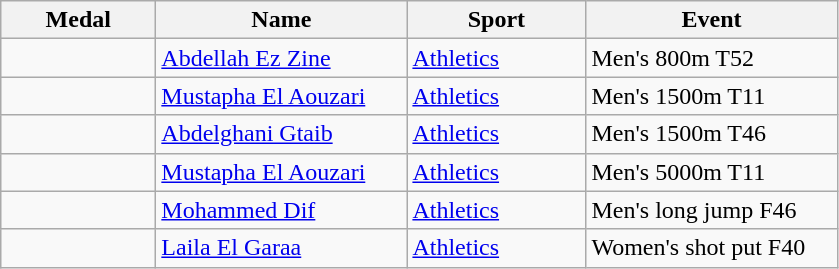<table class="wikitable">
<tr>
<th style="width:6em">Medal</th>
<th style="width:10em">Name</th>
<th style="width:7em">Sport</th>
<th style="width:10em">Event</th>
</tr>
<tr>
<td></td>
<td><a href='#'>Abdellah Ez Zine</a></td>
<td><a href='#'>Athletics</a></td>
<td>Men's 800m T52</td>
</tr>
<tr>
<td></td>
<td><a href='#'>Mustapha El Aouzari</a></td>
<td><a href='#'>Athletics</a></td>
<td>Men's 1500m T11</td>
</tr>
<tr>
<td></td>
<td><a href='#'>Abdelghani Gtaib</a></td>
<td><a href='#'>Athletics</a></td>
<td>Men's 1500m T46</td>
</tr>
<tr>
<td></td>
<td><a href='#'>Mustapha El Aouzari</a></td>
<td><a href='#'>Athletics</a></td>
<td>Men's 5000m T11</td>
</tr>
<tr>
<td></td>
<td><a href='#'>Mohammed Dif</a></td>
<td><a href='#'>Athletics</a></td>
<td>Men's long jump F46</td>
</tr>
<tr>
<td></td>
<td><a href='#'>Laila El Garaa</a></td>
<td><a href='#'>Athletics</a></td>
<td>Women's shot put F40</td>
</tr>
</table>
